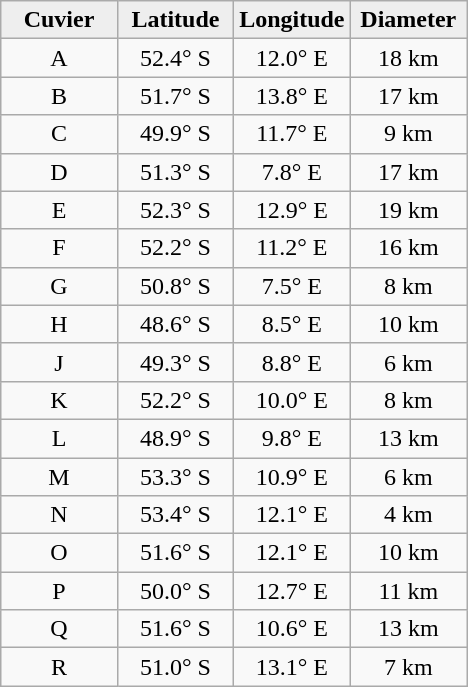<table class="wikitable">
<tr>
<th width="25%" style="background:#eeeeee;">Cuvier</th>
<th width="25%" style="background:#eeeeee;">Latitude</th>
<th width="25%" style="background:#eeeeee;">Longitude</th>
<th width="25%" style="background:#eeeeee;">Diameter</th>
</tr>
<tr>
<td align="center">A</td>
<td align="center">52.4° S</td>
<td align="center">12.0° E</td>
<td align="center">18 km</td>
</tr>
<tr>
<td align="center">B</td>
<td align="center">51.7° S</td>
<td align="center">13.8° E</td>
<td align="center">17 km</td>
</tr>
<tr>
<td align="center">C</td>
<td align="center">49.9° S</td>
<td align="center">11.7° E</td>
<td align="center">9 km</td>
</tr>
<tr>
<td align="center">D</td>
<td align="center">51.3° S</td>
<td align="center">7.8° E</td>
<td align="center">17 km</td>
</tr>
<tr>
<td align="center">E</td>
<td align="center">52.3° S</td>
<td align="center">12.9° E</td>
<td align="center">19 km</td>
</tr>
<tr>
<td align="center">F</td>
<td align="center">52.2° S</td>
<td align="center">11.2° E</td>
<td align="center">16 km</td>
</tr>
<tr>
<td align="center">G</td>
<td align="center">50.8° S</td>
<td align="center">7.5° E</td>
<td align="center">8 km</td>
</tr>
<tr>
<td align="center">H</td>
<td align="center">48.6° S</td>
<td align="center">8.5° E</td>
<td align="center">10 km</td>
</tr>
<tr>
<td align="center">J</td>
<td align="center">49.3° S</td>
<td align="center">8.8° E</td>
<td align="center">6 km</td>
</tr>
<tr>
<td align="center">K</td>
<td align="center">52.2° S</td>
<td align="center">10.0° E</td>
<td align="center">8 km</td>
</tr>
<tr>
<td align="center">L</td>
<td align="center">48.9° S</td>
<td align="center">9.8° E</td>
<td align="center">13 km</td>
</tr>
<tr>
<td align="center">M</td>
<td align="center">53.3° S</td>
<td align="center">10.9° E</td>
<td align="center">6 km</td>
</tr>
<tr>
<td align="center">N</td>
<td align="center">53.4° S</td>
<td align="center">12.1° E</td>
<td align="center">4 km</td>
</tr>
<tr>
<td align="center">O</td>
<td align="center">51.6° S</td>
<td align="center">12.1° E</td>
<td align="center">10 km</td>
</tr>
<tr>
<td align="center">P</td>
<td align="center">50.0° S</td>
<td align="center">12.7° E</td>
<td align="center">11 km</td>
</tr>
<tr>
<td align="center">Q</td>
<td align="center">51.6° S</td>
<td align="center">10.6° E</td>
<td align="center">13 km</td>
</tr>
<tr>
<td align="center">R</td>
<td align="center">51.0° S</td>
<td align="center">13.1° E</td>
<td align="center">7 km</td>
</tr>
</table>
